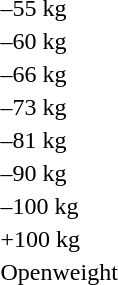<table>
<tr>
<td rowspan=2>–55 kg<br></td>
<td rowspan=2></td>
<td rowspan=2></td>
<td></td>
</tr>
<tr>
<td></td>
</tr>
<tr>
<td rowspan=2>–60 kg<br></td>
<td rowspan=2></td>
<td rowspan=2></td>
<td></td>
</tr>
<tr>
<td></td>
</tr>
<tr>
<td rowspan=2>–66 kg<br></td>
<td rowspan=2></td>
<td rowspan=2></td>
<td></td>
</tr>
<tr>
<td></td>
</tr>
<tr>
<td rowspan=2>–73 kg<br></td>
<td rowspan=2></td>
<td rowspan=2></td>
<td></td>
</tr>
<tr>
<td></td>
</tr>
<tr>
<td rowspan=2>–81 kg<br></td>
<td rowspan=2></td>
<td rowspan=2></td>
<td></td>
</tr>
<tr>
<td></td>
</tr>
<tr>
<td rowspan=2>–90 kg<br></td>
<td rowspan=2></td>
<td rowspan=2></td>
<td></td>
</tr>
<tr>
<td></td>
</tr>
<tr>
<td rowspan=2>–100 kg<br></td>
<td rowspan=2></td>
<td rowspan=2></td>
<td></td>
</tr>
<tr>
<td></td>
</tr>
<tr>
<td rowspan=2>+100 kg<br></td>
<td rowspan=2></td>
<td rowspan=2></td>
<td></td>
</tr>
<tr>
<td></td>
</tr>
<tr>
<td rowspan=2>Openweight<br></td>
<td rowspan=2></td>
<td rowspan=2></td>
<td></td>
</tr>
<tr>
<td></td>
</tr>
</table>
